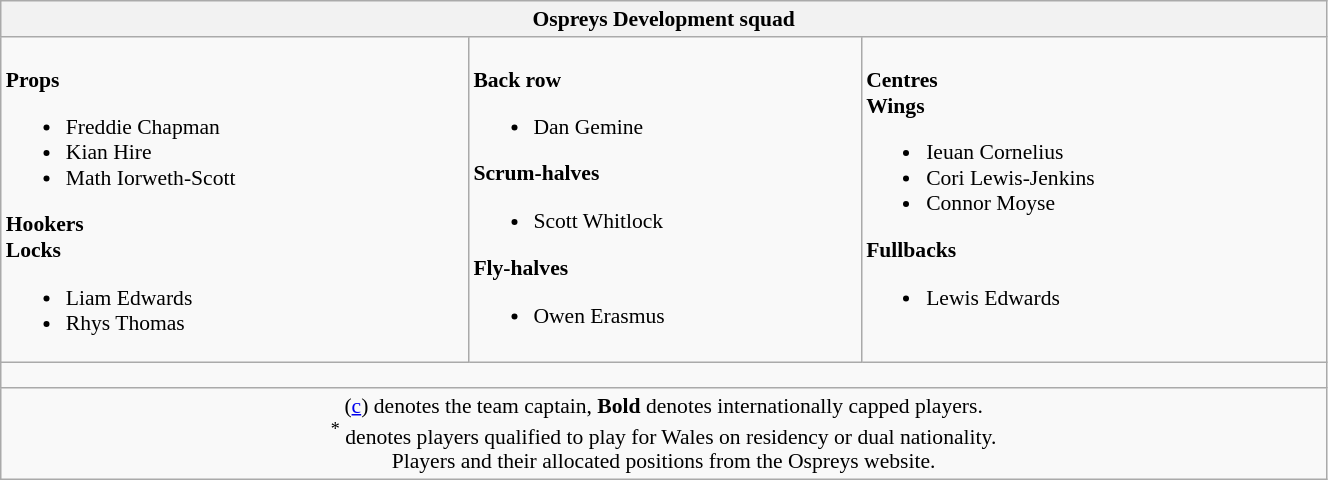<table class="wikitable" style="text-align:left; font-size:90%; width:70%">
<tr>
<th colspan="100%">Ospreys Development squad</th>
</tr>
<tr valign="top">
<td><br><strong>Props</strong><ul><li> Freddie Chapman</li><li> Kian Hire</li><li> Math Iorweth-Scott</li></ul><strong>Hookers</strong><br><strong>Locks</strong><ul><li> Liam Edwards</li><li> Rhys Thomas</li></ul></td>
<td><br><strong>Back row</strong><ul><li> Dan Gemine</li></ul><strong>Scrum-halves</strong><ul><li> Scott Whitlock</li></ul><strong>Fly-halves</strong><ul><li> Owen Erasmus</li></ul></td>
<td><br><strong>Centres</strong><br><strong>Wings</strong><ul><li> Ieuan Cornelius</li><li> Cori Lewis-Jenkins</li><li> Connor Moyse</li></ul><strong>Fullbacks</strong><ul><li> Lewis Edwards</li></ul></td>
</tr>
<tr>
<td colspan="100%" style="height: 10px;"></td>
</tr>
<tr>
<td colspan="100%" style="text-align:center;">(<a href='#'>c</a>) denotes the team captain, <strong>Bold</strong> denotes internationally capped players. <br> <sup>*</sup> denotes players qualified to play for Wales on residency or dual nationality. <br> Players and their allocated positions from the Ospreys website.</td>
</tr>
</table>
